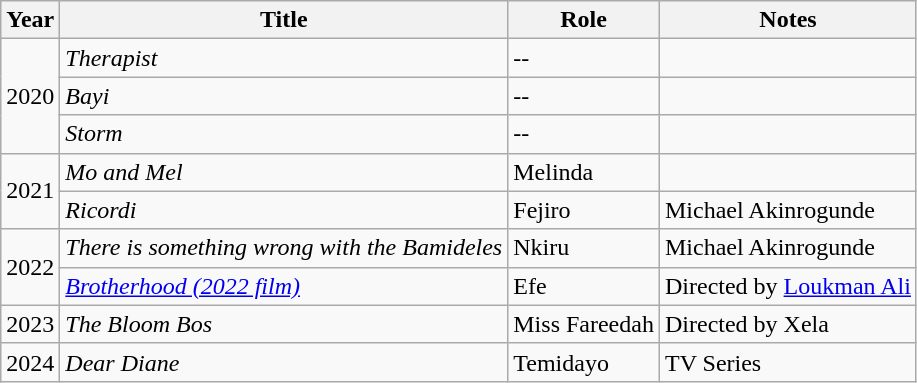<table class="wikitable">
<tr>
<th>Year</th>
<th>Title</th>
<th>Role</th>
<th>Notes</th>
</tr>
<tr>
<td rowspan="3">2020</td>
<td><em>Therapist</em></td>
<td>--</td>
<td></td>
</tr>
<tr>
<td><em>Bayi</em></td>
<td>--</td>
<td></td>
</tr>
<tr>
<td><em>Storm</em></td>
<td>--</td>
<td></td>
</tr>
<tr>
<td rowspan="2">2021</td>
<td><em>Mo and Mel</em></td>
<td>Melinda</td>
<td></td>
</tr>
<tr>
<td><em>Ricordi</em></td>
<td>Fejiro</td>
<td>Michael Akinrogunde</td>
</tr>
<tr>
<td rowspan="2">2022</td>
<td><em>There is something wrong with the Bamideles</em></td>
<td>Nkiru</td>
<td>Michael Akinrogunde</td>
</tr>
<tr>
<td><em><a href='#'>Brotherhood (2022 film)</a></em></td>
<td>Efe</td>
<td>Directed by <a href='#'>Loukman Ali</a></td>
</tr>
<tr>
<td>2023</td>
<td><em>The Bloom Bos</em></td>
<td>Miss Fareedah</td>
<td>Directed by Xela</td>
</tr>
<tr>
<td>2024</td>
<td><em>Dear Diane</em></td>
<td>Temidayo</td>
<td>TV Series</td>
</tr>
</table>
